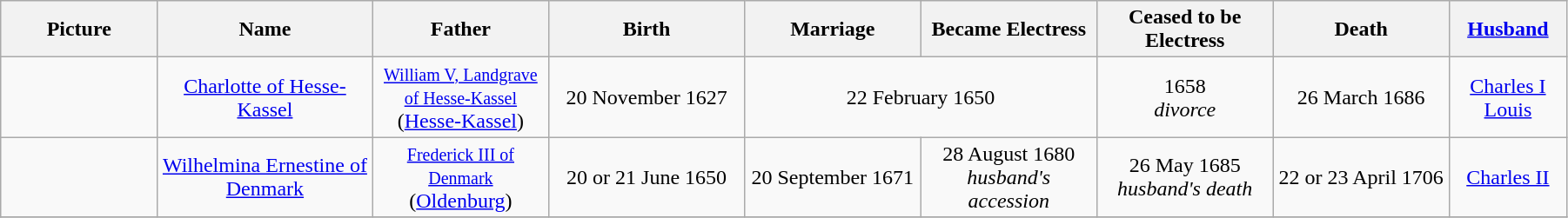<table width=95% class="wikitable">
<tr>
<th width = "8%">Picture</th>
<th width = "11%">Name</th>
<th width = "9%">Father</th>
<th width = "10%">Birth</th>
<th width = "9%">Marriage</th>
<th width = "9%">Became Electress</th>
<th width = "9%">Ceased to be Electress</th>
<th width = "9%">Death</th>
<th width = "6%"><a href='#'>Husband</a></th>
</tr>
<tr>
<td align="center"></td>
<td align="center"><a href='#'>Charlotte of Hesse-Kassel</a></td>
<td align="center"><small><a href='#'>William V, Landgrave of Hesse-Kassel</a></small><br>(<a href='#'>Hesse-Kassel</a>)</td>
<td align="center">20 November 1627</td>
<td align="center" colspan="2">22 February 1650</td>
<td align="center">1658<br><em>divorce</em></td>
<td align="center">26 March 1686</td>
<td align="center"><a href='#'>Charles I Louis</a></td>
</tr>
<tr>
<td align="center"></td>
<td align="center"><a href='#'>Wilhelmina Ernestine of Denmark</a></td>
<td align="center"><small><a href='#'>Frederick III of Denmark</a></small><br>(<a href='#'>Oldenburg</a>)</td>
<td align="center">20 or 21 June 1650</td>
<td align="center">20 September 1671</td>
<td align="center">28 August 1680<br><em>husband's accession</em></td>
<td align="center">26 May 1685<br><em>husband's death</em></td>
<td align="center">22 or 23 April 1706</td>
<td align="center"><a href='#'>Charles II</a></td>
</tr>
<tr>
</tr>
</table>
